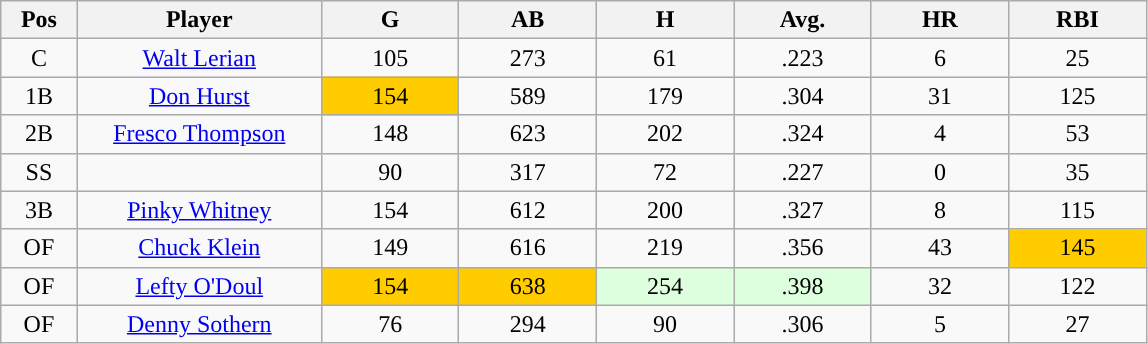<table class="wikitable sortable">
<tr>
<th bgcolor="#DDDDFF" width="5%">Pos</th>
<th bgcolor="#DDDDFF" width="16%">Player</th>
<th bgcolor="#DDDDFF" width="9%">G</th>
<th bgcolor="#DDDDFF" width="9%">AB</th>
<th bgcolor="#DDDDFF" width="9%">H</th>
<th bgcolor="#DDDDFF" width="9%">Avg.</th>
<th bgcolor="#DDDDFF" width="9%">HR</th>
<th bgcolor="#DDDDFF" width="9%">RBI</th>
</tr>
<tr align="center">
<td>C</td>
<td><a href='#'>Walt Lerian</a></td>
<td>105</td>
<td>273</td>
<td>61</td>
<td>.223</td>
<td>6</td>
<td>25</td>
</tr>
<tr align=center>
<td>1B</td>
<td><a href='#'>Don Hurst</a></td>
<td style="background:#fc0;">154</td>
<td>589</td>
<td>179</td>
<td>.304</td>
<td>31</td>
<td>125</td>
</tr>
<tr align=center>
<td>2B</td>
<td><a href='#'>Fresco Thompson</a></td>
<td>148</td>
<td>623</td>
<td>202</td>
<td>.324</td>
<td>4</td>
<td>53</td>
</tr>
<tr align=center>
<td>SS</td>
<td></td>
<td>90</td>
<td>317</td>
<td>72</td>
<td>.227</td>
<td>0</td>
<td>35</td>
</tr>
<tr align="center">
<td>3B</td>
<td><a href='#'>Pinky Whitney</a></td>
<td>154</td>
<td>612</td>
<td>200</td>
<td>.327</td>
<td>8</td>
<td>115</td>
</tr>
<tr align=center>
<td>OF</td>
<td><a href='#'>Chuck Klein</a></td>
<td>149</td>
<td>616</td>
<td>219</td>
<td>.356</td>
<td>43</td>
<td style="background:#fc0;">145</td>
</tr>
<tr align=center>
<td>OF</td>
<td><a href='#'>Lefty O'Doul</a></td>
<td style="background:#fc0;">154</td>
<td style="background:#fc0;">638</td>
<td style="background:#DDFFDD;">254</td>
<td style="background:#DDFFDD;">.398</td>
<td>32</td>
<td>122</td>
</tr>
<tr align=center>
<td>OF</td>
<td><a href='#'>Denny Sothern</a></td>
<td>76</td>
<td>294</td>
<td>90</td>
<td>.306</td>
<td>5</td>
<td>27</td>
</tr>
</table>
